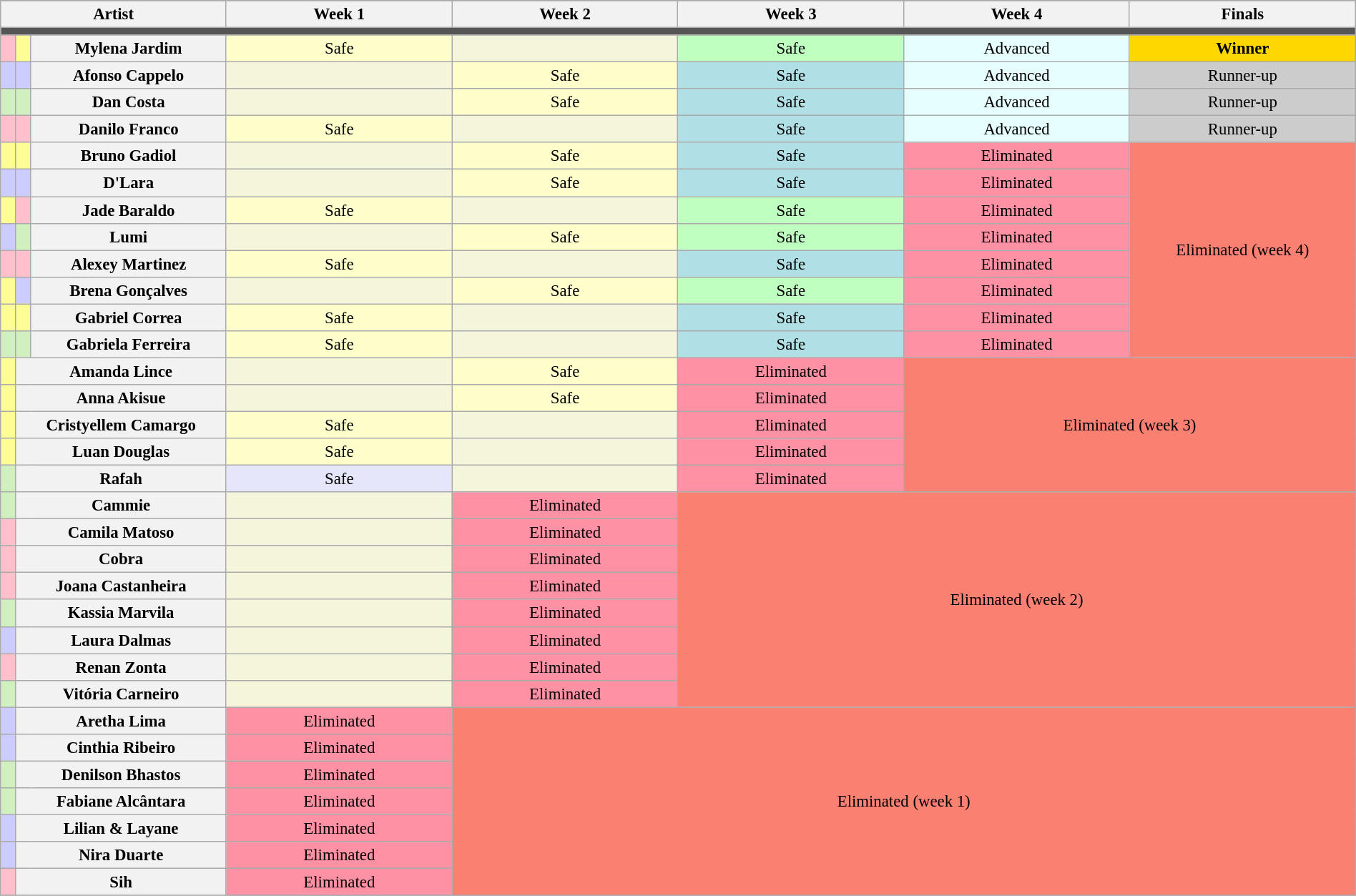<table class="wikitable" style="text-align:center; font-size:95%; width:100%;">
<tr>
</tr>
<tr>
<th width="15%" colspan=3>Artist</th>
<th width="15%">Week 1</th>
<th width="15%">Week 2</th>
<th width="15%">Week 3</th>
<th width="15%">Week 4</th>
<th width="15%">Finals</th>
</tr>
<tr>
<td colspan=8 style="background:#555555;"></td>
</tr>
<tr>
<td bgcolor="FFC0CB"></td>
<td bgcolor="FDFD96"></td>
<th>Mylena Jardim</th>
<td bgcolor="FFFFCC">Safe</td>
<td bgcolor="F5F5DC"></td>
<td bgcolor="BFFFC0">Safe</td>
<td bgcolor="E7FEFF">Advanced</td>
<td bgcolor="FFD700"><strong>Winner</strong></td>
</tr>
<tr>
<td width="01%" bgcolor="CCCCFF"></td>
<td width="01%" bgcolor="CCCCFF"></td>
<th width="13%">Afonso Cappelo</th>
<td bgcolor="F5F5DC"></td>
<td bgcolor="FFFFCC">Safe</td>
<td bgcolor="B0E0E6">Safe</td>
<td bgcolor="E7FEFF">Advanced</td>
<td bgcolor="CCCCCC">Runner-up</td>
</tr>
<tr>
<td bgcolor="D0F0C0"></td>
<td bgcolor="D0F0C0"></td>
<th>Dan Costa</th>
<td bgcolor="F5F5DC"></td>
<td bgcolor="FFFFCC">Safe</td>
<td bgcolor="B0E0E6">Safe</td>
<td bgcolor="E7FEFF">Advanced</td>
<td bgcolor="CCCCCC">Runner-up</td>
</tr>
<tr>
<td bgcolor="FFC0CB"></td>
<td bgcolor="FFC0CB"></td>
<th>Danilo Franco</th>
<td bgcolor="FFFFCC">Safe</td>
<td bgcolor="F5F5DC"></td>
<td bgcolor="B0E0E6">Safe</td>
<td bgcolor="E7FEFF">Advanced</td>
<td bgcolor="CCCCCC">Runner-up</td>
</tr>
<tr>
<td bgcolor="FDFD96"></td>
<td bgcolor="FDFD96"></td>
<th>Bruno Gadiol</th>
<td bgcolor="F5F5DC"></td>
<td bgcolor="FFFFCC">Safe</td>
<td bgcolor="B0E0E6">Safe</td>
<td bgcolor="FF91A4">Eliminated</td>
<td bgcolor="FA8072" rowspan=8>Eliminated (week 4)</td>
</tr>
<tr>
<td bgcolor="CCCCFF"></td>
<td bgcolor="CCCCFF"></td>
<th>D'Lara</th>
<td bgcolor="F5F5DC"></td>
<td bgcolor="FFFFCC">Safe</td>
<td bgcolor="B0E0E6">Safe</td>
<td bgcolor="FF91A4">Eliminated</td>
</tr>
<tr>
<td bgcolor="FDFD96"></td>
<td bgcolor="FFC0CB"></td>
<th>Jade Baraldo</th>
<td bgcolor="FFFFCC">Safe</td>
<td bgcolor="F5F5DC"></td>
<td bgcolor="BFFFC0">Safe</td>
<td bgcolor="FF91A4">Eliminated</td>
</tr>
<tr>
<td bgcolor="CCCCFF"></td>
<td bgcolor="D0F0C0"></td>
<th>Lumi</th>
<td bgcolor="F5F5DC"></td>
<td bgcolor="FFFFCC">Safe</td>
<td bgcolor="BFFFC0">Safe</td>
<td bgcolor="FF91A4">Eliminated</td>
</tr>
<tr>
<td bgcolor="FFC0CB"></td>
<td bgcolor="FFC0CB"></td>
<th>Alexey Martinez</th>
<td bgcolor="FFFFCC">Safe</td>
<td bgcolor="F5F5DC"></td>
<td bgcolor="B0E0E6">Safe</td>
<td bgcolor="FF91A4">Eliminated</td>
</tr>
<tr>
<td bgcolor="FDFD96"></td>
<td bgcolor="CCCCFF"></td>
<th>Brena Gonçalves</th>
<td bgcolor="F5F5DC"></td>
<td bgcolor="FFFFCC">Safe</td>
<td bgcolor="BFFFC0">Safe</td>
<td bgcolor="FF91A4">Eliminated</td>
</tr>
<tr>
<td bgcolor="FDFD96"></td>
<td bgcolor="FDFD96"></td>
<th>Gabriel Correa</th>
<td bgcolor="FFFFCC">Safe</td>
<td bgcolor="F5F5DC"></td>
<td bgcolor="B0E0E6">Safe</td>
<td bgcolor="FF91A4">Eliminated</td>
</tr>
<tr>
<td bgcolor="D0F0C0"></td>
<td bgcolor="D0F0C0"></td>
<th>Gabriela Ferreira</th>
<td bgcolor="FFFFCC">Safe</td>
<td bgcolor="F5F5DC"></td>
<td bgcolor="B0E0E6">Safe</td>
<td bgcolor="FF91A4">Eliminated</td>
</tr>
<tr>
<td bgcolor="FDFD96"></td>
<th colspan=2>Amanda Lince</th>
<td bgcolor="F5F5DC"></td>
<td bgcolor="FFFFCC">Safe</td>
<td bgcolor="FF91A4">Eliminated</td>
<td bgcolor="FA8072" rowspan=5 colspan=2>Eliminated (week 3)</td>
</tr>
<tr>
<td bgcolor="FDFD96"></td>
<th colspan=2>Anna Akisue</th>
<td bgcolor="F5F5DC"></td>
<td bgcolor="FFFFCC">Safe</td>
<td bgcolor="FF91A4">Eliminated</td>
</tr>
<tr>
<td bgcolor="FDFD96"></td>
<th colspan=2>Cristyellem Camargo</th>
<td bgcolor="FFFFCC">Safe</td>
<td bgcolor="F5F5DC"></td>
<td bgcolor="FF91A4">Eliminated</td>
</tr>
<tr>
<td bgcolor="FDFD96"></td>
<th colspan=2>Luan Douglas</th>
<td bgcolor="FFFFCC">Safe</td>
<td bgcolor="F5F5DC"></td>
<td bgcolor="FF91A4">Eliminated</td>
</tr>
<tr>
<td bgcolor="D0F0C0"></td>
<th colspan=2>Rafah</th>
<td bgcolor="E6E6FA">Safe</td>
<td bgcolor="F5F5DC"></td>
<td bgcolor="FF91A4">Eliminated</td>
</tr>
<tr>
<td bgcolor="D0F0C0"></td>
<th colspan=2>Cammie</th>
<td bgcolor="F5F5DC"></td>
<td bgcolor="FF91A4">Eliminated</td>
<td bgcolor="FA8072" rowspan=8 colspan=4>Eliminated (week 2)</td>
</tr>
<tr>
<td bgcolor="FFC0CB"></td>
<th colspan=2>Camila Matoso</th>
<td bgcolor="F5F5DC"></td>
<td bgcolor="FF91A4">Eliminated</td>
</tr>
<tr>
<td bgcolor="FFC0CB"></td>
<th colspan=2>Cobra</th>
<td bgcolor="F5F5DC"></td>
<td bgcolor="FF91A4">Eliminated</td>
</tr>
<tr>
<td bgcolor="FFC0CB"></td>
<th colspan=2>Joana Castanheira</th>
<td bgcolor="F5F5DC"></td>
<td bgcolor="FF91A4">Eliminated</td>
</tr>
<tr>
<td bgcolor="D0F0C0"></td>
<th colspan=2>Kassia Marvila</th>
<td bgcolor="F5F5DC"></td>
<td bgcolor="FF91A4">Eliminated</td>
</tr>
<tr>
<td bgcolor="CCCCFF"></td>
<th colspan=2>Laura Dalmas</th>
<td bgcolor="F5F5DC"></td>
<td bgcolor="FF91A4">Eliminated</td>
</tr>
<tr>
<td bgcolor="FFC0CB"></td>
<th colspan=2>Renan Zonta</th>
<td bgcolor="F5F5DC"></td>
<td bgcolor="FF91A4">Eliminated</td>
</tr>
<tr>
<td bgcolor="D0F0C0"></td>
<th colspan=2>Vitória Carneiro</th>
<td bgcolor="F5F5DC"></td>
<td bgcolor="FF91A4">Eliminated</td>
</tr>
<tr>
<td bgcolor="CCCCFF"></td>
<th colspan=2>Aretha Lima</th>
<td bgcolor="FF91A4">Eliminated</td>
<td bgcolor="FA8072" rowspan=7 colspan=6>Eliminated (week 1)</td>
</tr>
<tr>
<td bgcolor="CCCCFF"></td>
<th colspan=2>Cinthia Ribeiro</th>
<td bgcolor="FF91A4">Eliminated</td>
</tr>
<tr>
<td bgcolor="D0F0C0"></td>
<th colspan=2>Denilson Bhastos</th>
<td bgcolor="FF91A4">Eliminated</td>
</tr>
<tr>
<td bgcolor="D0F0C0"></td>
<th colspan=2>Fabiane Alcântara</th>
<td bgcolor="FF91A4">Eliminated</td>
</tr>
<tr>
<td bgcolor="CCCCFF"></td>
<th colspan=2>Lilian & Layane</th>
<td bgcolor="FF91A4">Eliminated</td>
</tr>
<tr>
<td bgcolor="CCCCFF"></td>
<th colspan=2>Nira Duarte</th>
<td bgcolor="FF91A4">Eliminated</td>
</tr>
<tr>
<td bgcolor="FFC0CB"></td>
<th colspan=2>Sih</th>
<td bgcolor="FF91A4">Eliminated</td>
</tr>
<tr>
</tr>
</table>
